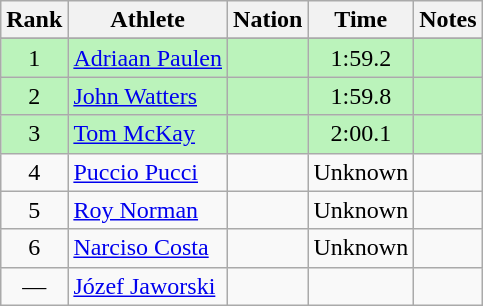<table class="wikitable sortable" style="text-align:center">
<tr>
<th>Rank</th>
<th>Athlete</th>
<th>Nation</th>
<th>Time</th>
<th>Notes</th>
</tr>
<tr>
</tr>
<tr bgcolor=bbf3bb>
<td>1</td>
<td align=left><a href='#'>Adriaan Paulen</a></td>
<td align=left></td>
<td>1:59.2</td>
<td></td>
</tr>
<tr bgcolor=bbf3bb>
<td>2</td>
<td align=left><a href='#'>John Watters</a></td>
<td align=left></td>
<td>1:59.8</td>
<td></td>
</tr>
<tr bgcolor=bbf3bb>
<td>3</td>
<td align=left><a href='#'>Tom McKay</a></td>
<td align=left></td>
<td>2:00.1</td>
<td></td>
</tr>
<tr>
<td>4</td>
<td align=left><a href='#'>Puccio Pucci</a></td>
<td align=left></td>
<td data-sort-value=3:00.0>Unknown</td>
<td></td>
</tr>
<tr>
<td>5</td>
<td align=left><a href='#'>Roy Norman</a></td>
<td align=left></td>
<td data-sort-value=4:00.0>Unknown</td>
<td></td>
</tr>
<tr>
<td>6</td>
<td align=left><a href='#'>Narciso Costa</a></td>
<td align=left></td>
<td data-sort-value=5:00.0>Unknown</td>
<td></td>
</tr>
<tr>
<td data-sort-value=7>—</td>
<td align=left><a href='#'>Józef Jaworski</a></td>
<td align=left></td>
<td></td>
<td></td>
</tr>
</table>
